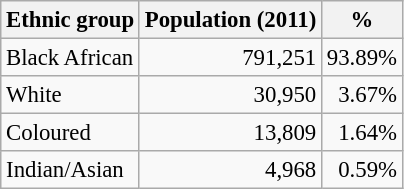<table class="wikitable" style="font-size: 95%; text-align: right">
<tr>
<th>Ethnic group</th>
<th>Population (2011)</th>
<th>%</th>
</tr>
<tr>
<td align=left>Black African</td>
<td>791,251</td>
<td>93.89%</td>
</tr>
<tr>
<td align=left>White</td>
<td>30,950</td>
<td>3.67%</td>
</tr>
<tr>
<td align=left>Coloured</td>
<td>13,809</td>
<td>1.64%</td>
</tr>
<tr>
<td align=left>Indian/Asian</td>
<td>4,968</td>
<td>0.59%</td>
</tr>
</table>
